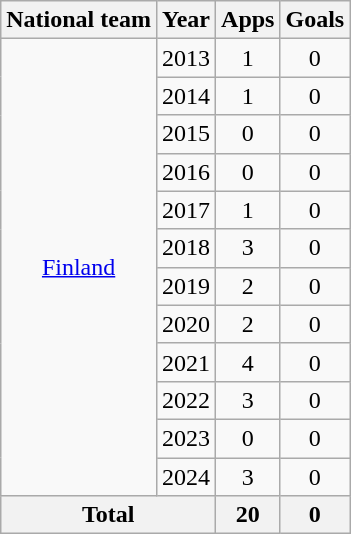<table class="wikitable" style="text-align:center">
<tr>
<th>National team</th>
<th>Year</th>
<th>Apps</th>
<th>Goals</th>
</tr>
<tr>
<td rowspan="12"><a href='#'>Finland</a></td>
<td>2013</td>
<td>1</td>
<td>0</td>
</tr>
<tr>
<td>2014</td>
<td>1</td>
<td>0</td>
</tr>
<tr>
<td>2015</td>
<td>0</td>
<td>0</td>
</tr>
<tr>
<td>2016</td>
<td>0</td>
<td>0</td>
</tr>
<tr>
<td>2017</td>
<td>1</td>
<td>0</td>
</tr>
<tr>
<td>2018</td>
<td>3</td>
<td>0</td>
</tr>
<tr>
<td>2019</td>
<td>2</td>
<td>0</td>
</tr>
<tr>
<td>2020</td>
<td>2</td>
<td>0</td>
</tr>
<tr>
<td>2021</td>
<td>4</td>
<td>0</td>
</tr>
<tr>
<td>2022</td>
<td>3</td>
<td>0</td>
</tr>
<tr>
<td>2023</td>
<td>0</td>
<td>0</td>
</tr>
<tr>
<td>2024</td>
<td>3</td>
<td>0</td>
</tr>
<tr>
<th colspan="2">Total</th>
<th>20</th>
<th>0</th>
</tr>
</table>
